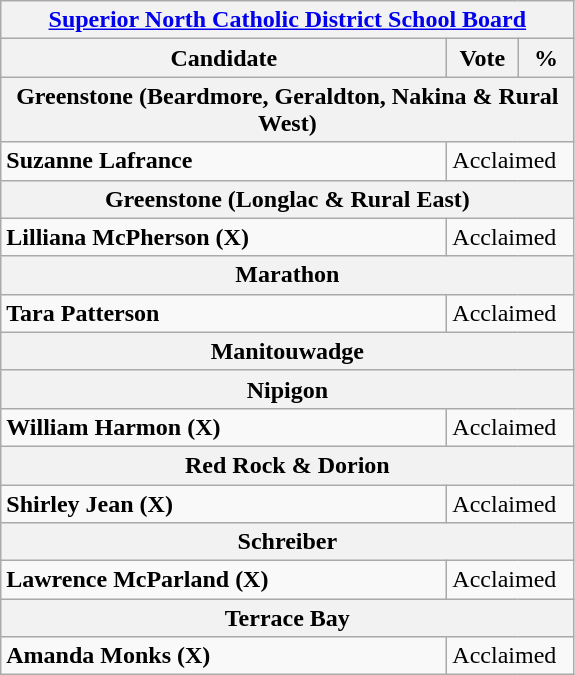<table class="wikitable">
<tr>
<th colspan="3"><strong><a href='#'>Superior North Catholic District School Board</a></strong></th>
</tr>
<tr>
<th bgcolor="#DDDDFF" width="290px">Candidate</th>
<th bgcolor="#DDDDFF" width="40px">Vote</th>
<th bgcolor="#DDDDFF" width="30px">%</th>
</tr>
<tr>
<th colspan="3">Greenstone (Beardmore, Geraldton, Nakina & Rural West)</th>
</tr>
<tr>
<td><strong>Suzanne Lafrance</strong></td>
<td colspan="2">Acclaimed</td>
</tr>
<tr>
<th colspan="3">Greenstone (Longlac & Rural East)</th>
</tr>
<tr>
<td><strong>Lilliana McPherson (X)</strong></td>
<td colspan="2">Acclaimed</td>
</tr>
<tr>
<th colspan="3">Marathon</th>
</tr>
<tr>
<td><strong>Tara Patterson</strong></td>
<td colspan="2">Acclaimed</td>
</tr>
<tr>
<th colspan="3">Manitouwadge</th>
</tr>
<tr>
<th colspan="3">Nipigon</th>
</tr>
<tr>
<td><strong>William Harmon (X)</strong></td>
<td colspan="2">Acclaimed</td>
</tr>
<tr>
<th colspan="3">Red Rock & Dorion</th>
</tr>
<tr>
<td><strong>Shirley Jean (X)</strong></td>
<td colspan="2">Acclaimed</td>
</tr>
<tr>
<th colspan="3">Schreiber</th>
</tr>
<tr>
<td><strong>Lawrence McParland (X)</strong></td>
<td colspan="2">Acclaimed</td>
</tr>
<tr>
<th colspan="3">Terrace Bay</th>
</tr>
<tr>
<td><strong>Amanda Monks (X)</strong></td>
<td colspan="2">Acclaimed</td>
</tr>
</table>
